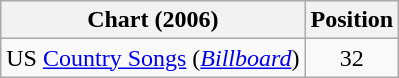<table class="wikitable sortable">
<tr>
<th scope="col">Chart (2006)</th>
<th scope="col">Position</th>
</tr>
<tr>
<td>US <a href='#'>Country Songs</a> (<em><a href='#'>Billboard</a></em>)</td>
<td align="center">32</td>
</tr>
</table>
